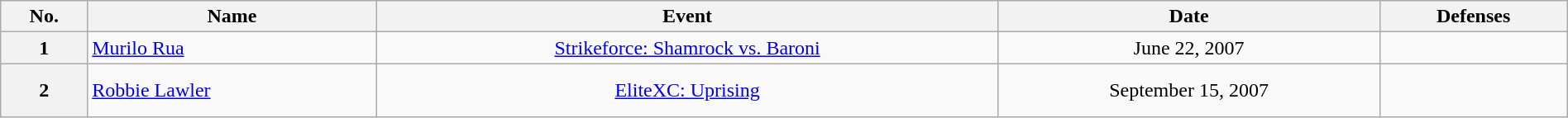<table class="wikitable" style="width:100%;">
<tr>
<th width:1%;">No.</th>
<th width:20%;">Name</th>
<th width:20%;">Event</th>
<th width:15%;">Date</th>
<th width:50%;">Defenses</th>
</tr>
<tr>
<th>1</th>
<td align=left> <a href='#'>Murilo Rua</a><br></td>
<td align=center><a href='#'>Strikeforce: Shamrock vs. Baroni</a><br></td>
<td align=center>June 22, 2007</td>
<td></td>
</tr>
<tr>
<th>2</th>
<td align=left> <a href='#'>Robbie Lawler</a><br></td>
<td align=center><a href='#'>EliteXC: Uprising</a><br></td>
<td align=center>September 15, 2007</td>
<td align=left><br><br>
</td>
</tr>
</table>
